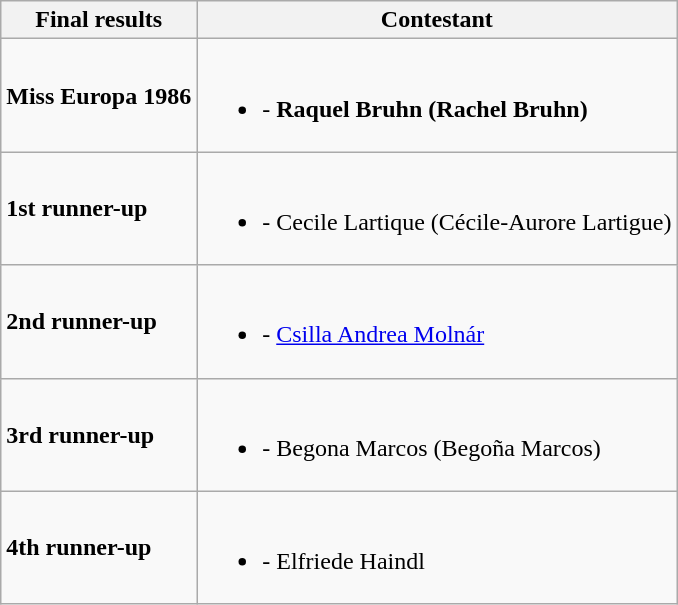<table class="wikitable">
<tr>
<th>Final results</th>
<th>Contestant</th>
</tr>
<tr>
<td><strong>Miss Europa 1986</strong></td>
<td><br><ul><li><strong></strong> - <strong>Raquel Bruhn (Rachel Bruhn)</strong></li></ul></td>
</tr>
<tr>
<td><strong>1st runner-up</strong></td>
<td><br><ul><li><strong></strong> - Cecile Lartique (Cécile-Aurore Lartigue)</li></ul></td>
</tr>
<tr>
<td><strong>2nd runner-up</strong></td>
<td><br><ul><li><strong></strong> - <a href='#'>Csilla Andrea Molnár</a></li></ul></td>
</tr>
<tr>
<td><strong>3rd runner-up</strong></td>
<td><br><ul><li><strong></strong> - Begona Marcos (Begoña Marcos)</li></ul></td>
</tr>
<tr>
<td><strong>4th runner-up</strong></td>
<td><br><ul><li><strong></strong> - Elfriede Haindl</li></ul></td>
</tr>
</table>
